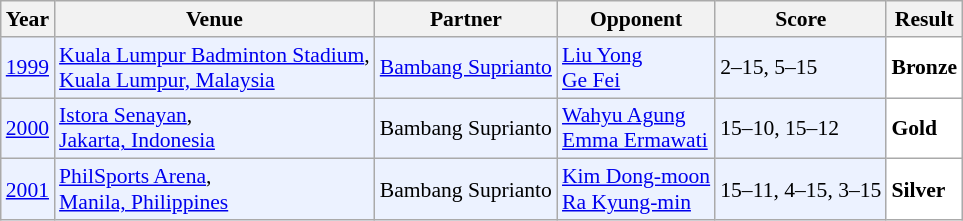<table class="sortable wikitable" style="font-size: 90%;">
<tr>
<th>Year</th>
<th>Venue</th>
<th>Partner</th>
<th>Opponent</th>
<th>Score</th>
<th>Result</th>
</tr>
<tr style="background:#ECF2FF">
<td align="center"><a href='#'>1999</a></td>
<td align="left"><a href='#'>Kuala Lumpur Badminton Stadium</a>,<br><a href='#'>Kuala Lumpur, Malaysia</a></td>
<td align="left"> <a href='#'>Bambang Suprianto</a></td>
<td align="left"> <a href='#'>Liu Yong</a> <br>  <a href='#'>Ge Fei</a></td>
<td align="left">2–15, 5–15</td>
<td style="text-align:left; background:white"> <strong>Bronze</strong></td>
</tr>
<tr style="background:#ECF2FF">
<td align="center"><a href='#'>2000</a></td>
<td align="left"><a href='#'>Istora Senayan</a>,<br><a href='#'>Jakarta, Indonesia</a></td>
<td align="left"> Bambang Suprianto</td>
<td align="left"> <a href='#'>Wahyu Agung</a> <br>  <a href='#'>Emma Ermawati</a></td>
<td align="left">15–10, 15–12</td>
<td style="text-align:left; background:white"> <strong>Gold</strong></td>
</tr>
<tr style="background:#ECF2FF">
<td align="center"><a href='#'>2001</a></td>
<td align="left"><a href='#'>PhilSports Arena</a>,<br><a href='#'>Manila, Philippines</a></td>
<td align="left"> Bambang Suprianto</td>
<td align="left"> <a href='#'>Kim Dong-moon</a> <br>  <a href='#'>Ra Kyung-min</a></td>
<td align="left">15–11, 4–15, 3–15</td>
<td style="text-align:left; background:white"> <strong>Silver</strong></td>
</tr>
</table>
